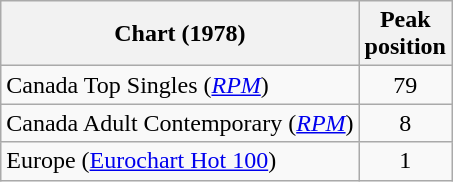<table class="wikitable sortable">
<tr>
<th>Chart (1978)</th>
<th>Peak<br>position</th>
</tr>
<tr>
<td>Canada Top Singles (<a href='#'><em>RPM</em></a>)</td>
<td style="text-align:center;">79</td>
</tr>
<tr>
<td>Canada Adult Contemporary (<a href='#'><em>RPM</em></a>)</td>
<td style="text-align:center;">8</td>
</tr>
<tr>
<td>Europe (<a href='#'>Eurochart Hot 100</a>)</td>
<td style="text-align:center;">1</td>
</tr>
</table>
